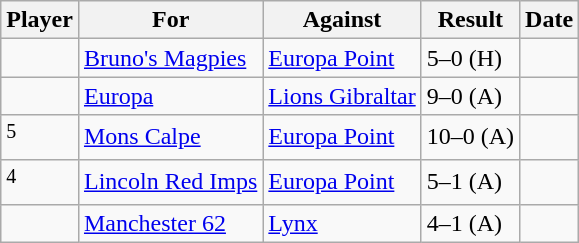<table class="wikitable">
<tr>
<th>Player</th>
<th>For</th>
<th>Against</th>
<th style="text-align:center">Result</th>
<th>Date</th>
</tr>
<tr>
<td> </td>
<td><a href='#'>Bruno's Magpies</a></td>
<td><a href='#'>Europa Point</a></td>
<td>5–0 (H)</td>
<td></td>
</tr>
<tr>
<td> </td>
<td><a href='#'>Europa</a></td>
<td><a href='#'>Lions Gibraltar</a></td>
<td>9–0 (A)</td>
<td></td>
</tr>
<tr>
<td> <sup>5</sup></td>
<td><a href='#'>Mons Calpe</a></td>
<td><a href='#'>Europa Point</a></td>
<td>10–0 (A)</td>
<td></td>
</tr>
<tr>
<td> <sup>4</sup></td>
<td><a href='#'>Lincoln Red Imps</a></td>
<td><a href='#'>Europa Point</a></td>
<td>5–1 (A)</td>
<td></td>
</tr>
<tr>
<td> </td>
<td><a href='#'>Manchester 62</a></td>
<td><a href='#'>Lynx</a></td>
<td>4–1 (A)</td>
<td></td>
</tr>
</table>
